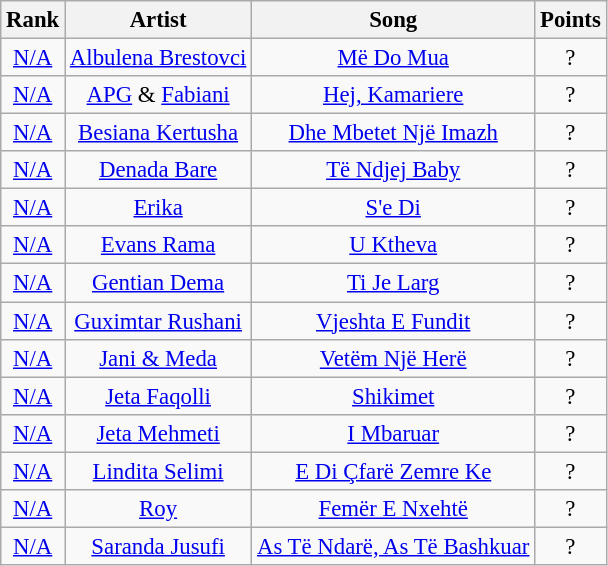<table class="wikitable" style="font-size:95%;">
<tr>
<th>Rank</th>
<th>Artist</th>
<th>Song</th>
<th>Points</th>
</tr>
<tr align="center">
<td><a href='#'>N/A</a></td>
<td><a href='#'>Albulena Brestovci</a></td>
<td><a href='#'>Më Do Mua</a></td>
<td>?</td>
</tr>
<tr align="center">
<td><a href='#'>N/A</a></td>
<td><a href='#'>APG</a> & <a href='#'>Fabiani</a></td>
<td><a href='#'>Hej, Kamariere</a></td>
<td>?</td>
</tr>
<tr align="center">
<td><a href='#'>N/A</a></td>
<td><a href='#'>Besiana Kertusha</a></td>
<td><a href='#'>Dhe Mbetet Një Imazh</a></td>
<td>?</td>
</tr>
<tr align="center">
<td><a href='#'>N/A</a></td>
<td><a href='#'>Denada Bare</a></td>
<td><a href='#'>Të Ndjej Baby</a></td>
<td>?</td>
</tr>
<tr align="center">
<td><a href='#'>N/A</a></td>
<td><a href='#'>Erika</a></td>
<td><a href='#'>S'e Di</a></td>
<td>?</td>
</tr>
<tr align="center">
<td><a href='#'>N/A</a></td>
<td><a href='#'>Evans Rama</a></td>
<td><a href='#'>U Ktheva</a></td>
<td>?</td>
</tr>
<tr align="center">
<td><a href='#'>N/A</a></td>
<td><a href='#'>Gentian Dema</a></td>
<td><a href='#'>Ti Je Larg</a></td>
<td>?</td>
</tr>
<tr align="center">
<td><a href='#'>N/A</a></td>
<td><a href='#'>Guximtar Rushani</a></td>
<td><a href='#'>Vjeshta E Fundit</a></td>
<td>?</td>
</tr>
<tr align="center">
<td><a href='#'>N/A</a></td>
<td><a href='#'>Jani & Meda</a></td>
<td><a href='#'>Vetëm Një Herë</a></td>
<td>?</td>
</tr>
<tr align="center">
<td><a href='#'>N/A</a></td>
<td><a href='#'>Jeta Faqolli</a></td>
<td><a href='#'>Shikimet</a></td>
<td>?</td>
</tr>
<tr align="center">
<td><a href='#'>N/A</a></td>
<td><a href='#'>Jeta Mehmeti</a></td>
<td><a href='#'>I Mbaruar</a></td>
<td>?</td>
</tr>
<tr align="center">
<td><a href='#'>N/A</a></td>
<td><a href='#'>Lindita Selimi</a></td>
<td><a href='#'>E Di Çfarë Zemre Ke</a></td>
<td>?</td>
</tr>
<tr align="center">
<td><a href='#'>N/A</a></td>
<td><a href='#'>Roy</a></td>
<td><a href='#'>Femër E Nxehtë</a></td>
<td>?</td>
</tr>
<tr align="center">
<td><a href='#'>N/A</a></td>
<td><a href='#'>Saranda Jusufi</a></td>
<td><a href='#'>As Të Ndarë, As Të Bashkuar</a></td>
<td>?</td>
</tr>
</table>
